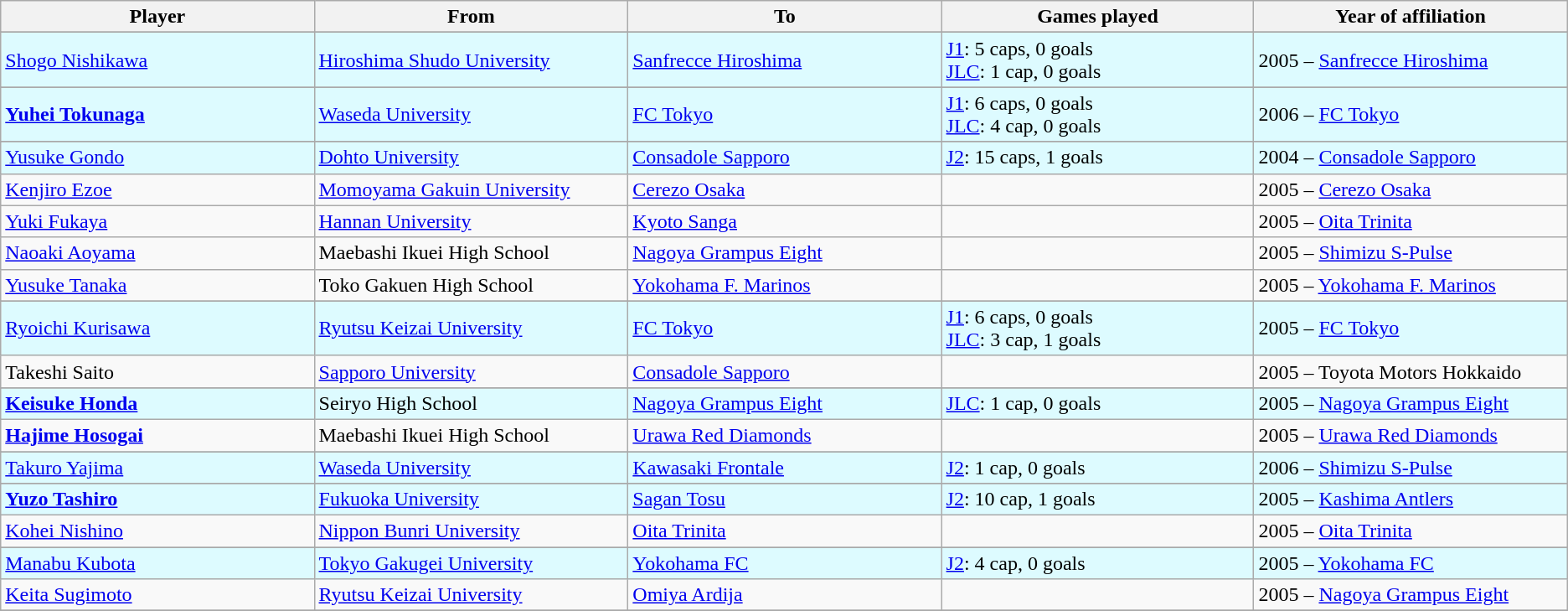<table class="wikitable sortable mw-collapsible" style="text-align:left;">
<tr>
<th width=250px>Player</th>
<th width=250px>From</th>
<th width=250px>To</th>
<th width=250px>Games played</th>
<th width=250px>Year of affiliation</th>
</tr>
<tr>
</tr>
<tr style="background:#DDFBFF;">
<td><a href='#'>Shogo Nishikawa</a></td>
<td><a href='#'>Hiroshima Shudo University</a></td>
<td><a href='#'>Sanfrecce Hiroshima</a></td>
<td><a href='#'>J1</a>: 5 caps, 0 goals <br> <a href='#'>JLC</a>: 1 cap, 0 goals</td>
<td>2005 – <a href='#'>Sanfrecce Hiroshima</a></td>
</tr>
<tr>
</tr>
<tr style="background:#DDFBFF;">
<td><strong><a href='#'>Yuhei Tokunaga</a></strong></td>
<td><a href='#'>Waseda University</a></td>
<td><a href='#'>FC Tokyo</a></td>
<td><a href='#'>J1</a>: 6 caps, 0 goals <br> <a href='#'>JLC</a>: 4 cap, 0 goals</td>
<td>2006 – <a href='#'>FC Tokyo</a></td>
</tr>
<tr>
</tr>
<tr style="background:#DDFBFF;">
<td><a href='#'>Yusuke Gondo</a></td>
<td><a href='#'>Dohto University</a></td>
<td><a href='#'>Consadole Sapporo</a></td>
<td><a href='#'>J2</a>: 15 caps, 1 goals</td>
<td>2004 – <a href='#'>Consadole Sapporo</a></td>
</tr>
<tr>
<td><a href='#'>Kenjiro Ezoe</a></td>
<td><a href='#'>Momoyama Gakuin University</a></td>
<td><a href='#'>Cerezo Osaka</a></td>
<td></td>
<td>2005 – <a href='#'>Cerezo Osaka</a></td>
</tr>
<tr>
<td><a href='#'>Yuki Fukaya</a></td>
<td><a href='#'>Hannan University</a></td>
<td><a href='#'>Kyoto Sanga</a></td>
<td></td>
<td>2005 – <a href='#'>Oita Trinita</a></td>
</tr>
<tr>
<td><a href='#'>Naoaki Aoyama</a></td>
<td>Maebashi Ikuei High School</td>
<td><a href='#'>Nagoya Grampus Eight</a></td>
<td></td>
<td>2005 – <a href='#'>Shimizu S-Pulse</a></td>
</tr>
<tr>
<td><a href='#'>Yusuke Tanaka</a></td>
<td>Toko Gakuen High School</td>
<td><a href='#'>Yokohama F. Marinos</a></td>
<td></td>
<td>2005 – <a href='#'>Yokohama F. Marinos</a></td>
</tr>
<tr>
</tr>
<tr style="background:#DDFBFF;">
<td><a href='#'>Ryoichi Kurisawa</a></td>
<td><a href='#'>Ryutsu Keizai University</a></td>
<td><a href='#'>FC Tokyo</a></td>
<td><a href='#'>J1</a>: 6 caps, 0 goals <br> <a href='#'>JLC</a>: 3 cap, 1 goals</td>
<td>2005 – <a href='#'>FC Tokyo</a></td>
</tr>
<tr>
<td>Takeshi Saito</td>
<td><a href='#'>Sapporo University</a></td>
<td><a href='#'>Consadole Sapporo</a></td>
<td></td>
<td>2005 – Toyota Motors Hokkaido</td>
</tr>
<tr>
</tr>
<tr style="background:#DDFBFF;">
<td><strong><a href='#'>Keisuke Honda</a></strong></td>
<td>Seiryo High School</td>
<td><a href='#'>Nagoya Grampus Eight</a></td>
<td><a href='#'>JLC</a>: 1 cap, 0 goals</td>
<td>2005 – <a href='#'>Nagoya Grampus Eight</a></td>
</tr>
<tr>
<td><strong><a href='#'>Hajime Hosogai</a></strong></td>
<td>Maebashi Ikuei High School</td>
<td><a href='#'>Urawa Red Diamonds</a></td>
<td></td>
<td>2005 – <a href='#'>Urawa Red Diamonds</a></td>
</tr>
<tr>
</tr>
<tr style="background:#DDFBFF;">
<td><a href='#'>Takuro Yajima</a></td>
<td><a href='#'>Waseda University</a></td>
<td><a href='#'>Kawasaki Frontale</a></td>
<td><a href='#'>J2</a>: 1 cap, 0 goals</td>
<td>2006 – <a href='#'>Shimizu S-Pulse</a></td>
</tr>
<tr>
</tr>
<tr style="background:#DDFBFF;">
<td><strong><a href='#'>Yuzo Tashiro</a></strong></td>
<td><a href='#'>Fukuoka University</a></td>
<td><a href='#'>Sagan Tosu</a></td>
<td><a href='#'>J2</a>: 10 cap, 1 goals</td>
<td>2005 – <a href='#'>Kashima Antlers</a></td>
</tr>
<tr>
<td><a href='#'>Kohei Nishino</a></td>
<td><a href='#'>Nippon Bunri University</a></td>
<td><a href='#'>Oita Trinita</a></td>
<td></td>
<td>2005 – <a href='#'>Oita Trinita</a></td>
</tr>
<tr>
</tr>
<tr style="background:#DDFBFF;">
<td><a href='#'>Manabu Kubota</a></td>
<td><a href='#'>Tokyo Gakugei University</a></td>
<td><a href='#'>Yokohama FC</a></td>
<td><a href='#'>J2</a>: 4 cap, 0 goals</td>
<td>2005 – <a href='#'>Yokohama FC</a></td>
</tr>
<tr>
<td><a href='#'>Keita Sugimoto</a></td>
<td><a href='#'>Ryutsu Keizai University</a></td>
<td><a href='#'>Omiya Ardija</a></td>
<td></td>
<td>2005 – <a href='#'>Nagoya Grampus Eight</a></td>
</tr>
<tr>
</tr>
</table>
